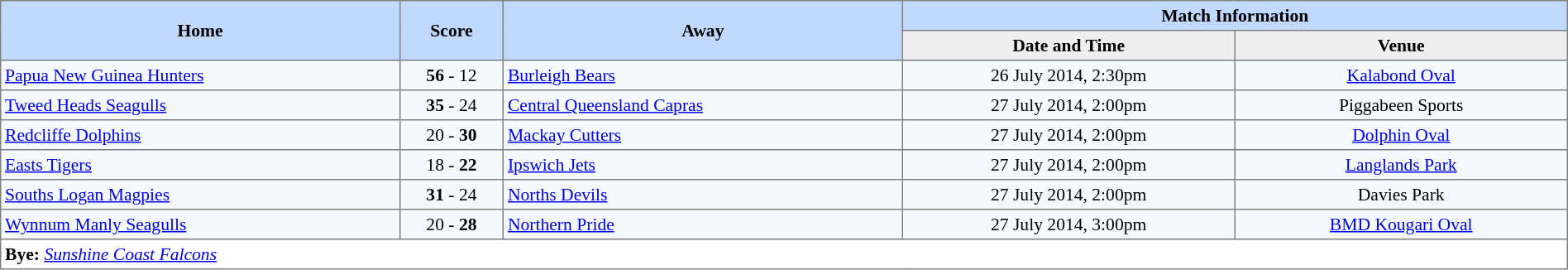<table border=1 style="border-collapse:collapse; font-size:90%; text-align:center;" cellpadding=3 cellspacing=0>
<tr bgcolor=#C1D8FF>
<th rowspan=2 width=12%>Home</th>
<th rowspan=2 width=3%>Score</th>
<th rowspan=2 width=12%>Away</th>
<th colspan=5>Match Information</th>
</tr>
<tr bgcolor=#EFEFEF>
<th width=10%>Date and Time</th>
<th width=10%>Venue</th>
</tr>
<tr bgcolor=#F5FAFF>
<td align=left> <a href='#'>Papua New Guinea Hunters</a></td>
<td><strong>56</strong> - 12</td>
<td align=left> <a href='#'>Burleigh Bears</a></td>
<td>26 July 2014, 2:30pm</td>
<td><a href='#'>Kalabond Oval</a></td>
</tr>
<tr bgcolor=#F5FAFF>
<td align=left> <a href='#'>Tweed Heads Seagulls</a></td>
<td><strong>35</strong> - 24</td>
<td align=left> <a href='#'>Central Queensland Capras</a></td>
<td>27 July 2014, 2:00pm</td>
<td>Piggabeen Sports</td>
</tr>
<tr bgcolor=#F5FAFF>
<td align=left> <a href='#'>Redcliffe Dolphins</a></td>
<td>20 - <strong>30</strong></td>
<td align=left> <a href='#'>Mackay Cutters</a></td>
<td>27 July 2014, 2:00pm</td>
<td><a href='#'>Dolphin Oval</a></td>
</tr>
<tr bgcolor=#F5FAFF>
<td align=left> <a href='#'>Easts Tigers</a></td>
<td>18 - <strong>22</strong></td>
<td align=left> <a href='#'>Ipswich Jets</a></td>
<td>27 July 2014, 2:00pm</td>
<td><a href='#'>Langlands Park</a></td>
</tr>
<tr bgcolor=#F5FAFF>
<td align=left> <a href='#'>Souths Logan Magpies</a></td>
<td><strong>31</strong> - 24</td>
<td align=left> <a href='#'>Norths Devils</a></td>
<td>27 July 2014, 2:00pm</td>
<td>Davies Park</td>
</tr>
<tr bgcolor=#F5FAFF>
<td align=left> <a href='#'>Wynnum Manly Seagulls</a></td>
<td>20 - <strong>28</strong></td>
<td align=left> <a href='#'>Northern Pride</a></td>
<td>27 July 2014, 3:00pm</td>
<td><a href='#'>BMD Kougari Oval</a></td>
</tr>
<tr>
<td colspan="5" style="text-align:left;"><strong>Bye:</strong> <em><a href='#'>Sunshine Coast Falcons</a></em></td>
</tr>
</table>
